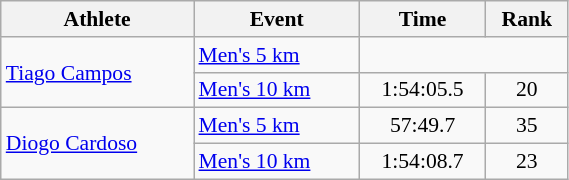<table class="wikitable" style="text-align:center; font-size:90%; width:30%;">
<tr>
<th>Athlete</th>
<th>Event</th>
<th>Time</th>
<th>Rank</th>
</tr>
<tr>
<td align=left rowspan=2><a href='#'>Tiago Campos</a></td>
<td align=left><a href='#'>Men's 5 km</a></td>
<td colspan=2></td>
</tr>
<tr>
<td align=left><a href='#'>Men's 10 km</a></td>
<td>1:54:05.5</td>
<td>20</td>
</tr>
<tr>
<td align=left rowspan=2><a href='#'>Diogo Cardoso</a></td>
<td align=left><a href='#'>Men's 5 km</a></td>
<td>57:49.7</td>
<td>35</td>
</tr>
<tr>
<td align=left><a href='#'>Men's 10 km</a></td>
<td>1:54:08.7</td>
<td>23</td>
</tr>
</table>
